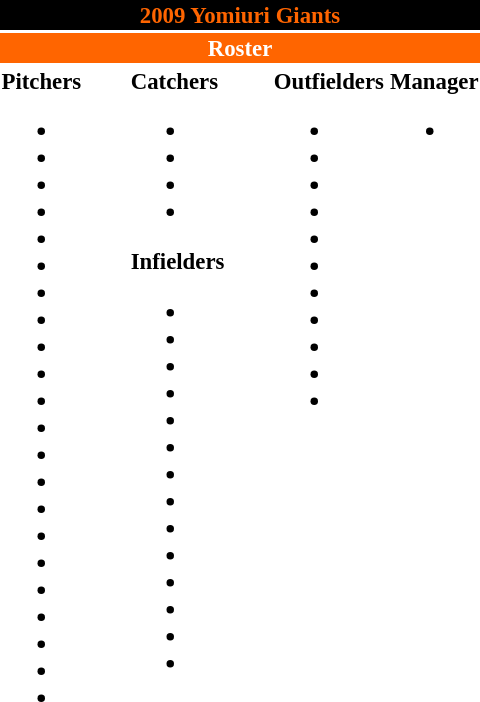<table class="toccolours" style="font-size: 95%;">
<tr>
<th colspan="10" style="background-color: black; color: #ff6500; text-align: center;">2009 Yomiuri Giants</th>
</tr>
<tr>
<td colspan="10" style="background-color: #ff6500; color: white; text-align: center;"><strong>Roster</strong></td>
</tr>
<tr>
<td valign="top"><strong>Pitchers</strong><br><ul><li></li><li></li><li></li><li></li><li></li><li></li><li></li><li></li><li></li><li></li><li></li><li></li><li></li><li></li><li></li><li></li><li></li><li></li><li></li><li></li><li></li><li></li></ul></td>
<td width="25px"></td>
<td valign="top"><strong>Catchers</strong><br><ul><li></li><li></li><li></li><li></li></ul><strong>Infielders</strong><ul><li></li><li></li><li></li><li></li><li></li><li></li><li></li><li></li><li></li><li></li><li></li><li></li><li></li><li></li></ul></td>
<td width="25px"></td>
<td valign="top"><strong>Outfielders</strong><br><ul><li></li><li></li><li></li><li></li><li></li><li></li><li></li><li></li><li></li><li></li><li></li></ul></td>
<td valign="top"><strong>Manager</strong><br><ul><li></li></ul></td>
</tr>
</table>
